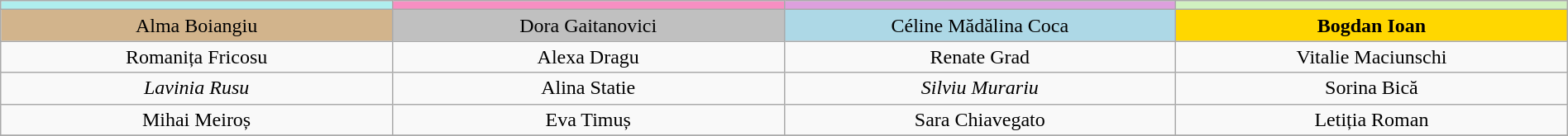<table class="wikitable"  style="text-align:center; font-size:100%; width:100%;">
<tr>
<td style="width:13%;" scope="col" bgcolor="#afeeee"><strong></strong></td>
<td style="width:13%;" scope="col" bgcolor="#F78FC2"><strong></strong></td>
<td style="width:13%;" scope="col" bgcolor="#dda0dd"><strong></strong></td>
<td style="width:13%;" scope="col" bgcolor="#d0f0c0"><strong></strong></td>
</tr>
<tr>
<td bgcolor="tan">Alma Boiangiu</td>
<td bgcolor="silver">Dora Gaitanovici</td>
<td bgcolor="lightblue">Céline Mădălina Coca</td>
<td bgcolor="gold"><strong>Bogdan Ioan</strong></td>
</tr>
<tr>
<td>Romanița Fricosu</td>
<td>Alexa Dragu</td>
<td>Renate Grad</td>
<td>Vitalie Maciunschi</td>
</tr>
<tr>
<td><em>Lavinia Rusu</em></td>
<td>Alina Statie</td>
<td><em>Silviu Murariu</em></td>
<td>Sorina Bică</td>
</tr>
<tr>
<td>Mihai Meiroș</td>
<td>Eva Timuș</td>
<td>Sara Chiavegato</td>
<td>Letiția Roman</td>
</tr>
<tr>
</tr>
</table>
